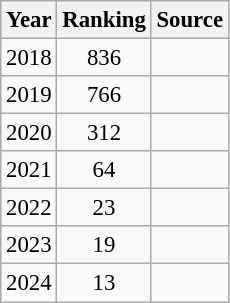<table class="wikitable" style="text-align:center; font-size: 95%;">
<tr>
<th>Year</th>
<th>Ranking</th>
<th>Source</th>
</tr>
<tr>
<td>2018</td>
<td>836</td>
<td></td>
</tr>
<tr>
<td>2019</td>
<td>766</td>
<td></td>
</tr>
<tr>
<td>2020</td>
<td>312</td>
<td></td>
</tr>
<tr>
<td>2021</td>
<td>64</td>
<td></td>
</tr>
<tr>
<td>2022</td>
<td>23</td>
<td></td>
</tr>
<tr>
<td>2023</td>
<td>19</td>
<td></td>
</tr>
<tr>
<td>2024</td>
<td>13</td>
<td></td>
</tr>
</table>
